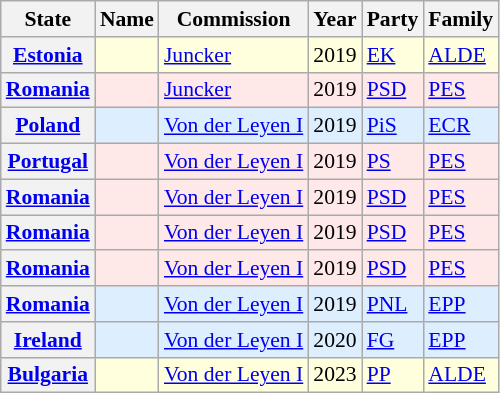<table class="wikitable sortable" style="font-size: 90%;">
<tr>
<th>State</th>
<th>Name</th>
<th>Commission</th>
<th>Year</th>
<th>Party</th>
<th>Family</th>
</tr>
<tr bgcolor=#FFFFDD>
<th bgcolor=#f9f9f9><a href='#'>Estonia</a></th>
<td></td>
<td><a href='#'>Juncker</a></td>
<td>2019</td>
<td><a href='#'>EK</a></td>
<td><a href='#'>ALDE</a></td>
</tr>
<tr bgcolor=#FFE8E8>
<th bgcolor=#f9f9f9><a href='#'>Romania</a></th>
<td></td>
<td><a href='#'>Juncker</a></td>
<td>2019</td>
<td><a href='#'>PSD</a></td>
<td><a href='#'>PES</a></td>
</tr>
<tr bgcolor=#DDEEFF>
<th bgcolor=#f9f9f9><a href='#'>Poland</a></th>
<td></td>
<td><a href='#'>Von der Leyen I</a></td>
<td>2019</td>
<td><a href='#'>PiS</a></td>
<td><a href='#'>ECR</a></td>
</tr>
<tr bgcolor=#FFE8E8>
<th bgcolor=#f9f9f9><a href='#'>Portugal</a></th>
<td></td>
<td><a href='#'>Von der Leyen I</a></td>
<td>2019</td>
<td><a href='#'>PS</a></td>
<td><a href='#'>PES</a></td>
</tr>
<tr bgcolor=#FFE8E8>
<th bgcolor=#f9f9f9><a href='#'>Romania</a></th>
<td></td>
<td><a href='#'>Von der Leyen I</a></td>
<td>2019</td>
<td><a href='#'>PSD</a></td>
<td><a href='#'>PES</a></td>
</tr>
<tr bgcolor=#FFE8E8>
<th bgcolor=#f9f9f9><a href='#'>Romania</a></th>
<td></td>
<td><a href='#'>Von der Leyen I</a></td>
<td>2019</td>
<td><a href='#'>PSD</a></td>
<td><a href='#'>PES</a></td>
</tr>
<tr bgcolor=#FFE8E8>
<th bgcolor=#f9f9f9><a href='#'>Romania</a></th>
<td></td>
<td><a href='#'>Von der Leyen I</a></td>
<td>2019</td>
<td><a href='#'>PSD</a></td>
<td><a href='#'>PES</a></td>
</tr>
<tr bgcolor=#DDEEFF>
<th bgcolor=#f9f9f9><a href='#'>Romania</a></th>
<td></td>
<td><a href='#'>Von der Leyen I</a></td>
<td>2019</td>
<td><a href='#'>PNL</a></td>
<td><a href='#'>EPP</a></td>
</tr>
<tr bgcolor=#DDEEFF>
<th bgcolor=#f9f9f9><a href='#'>Ireland</a></th>
<td></td>
<td><a href='#'>Von der Leyen I</a></td>
<td>2020</td>
<td><a href='#'>FG</a></td>
<td><a href='#'>EPP</a></td>
</tr>
<tr bgcolor=#FFFFDD>
<th bgcolor=#f9f9f9><a href='#'>Bulgaria</a></th>
<td></td>
<td><a href='#'>Von der Leyen I</a></td>
<td>2023</td>
<td><a href='#'>PP</a></td>
<td><a href='#'>ALDE</a></td>
</tr>
</table>
